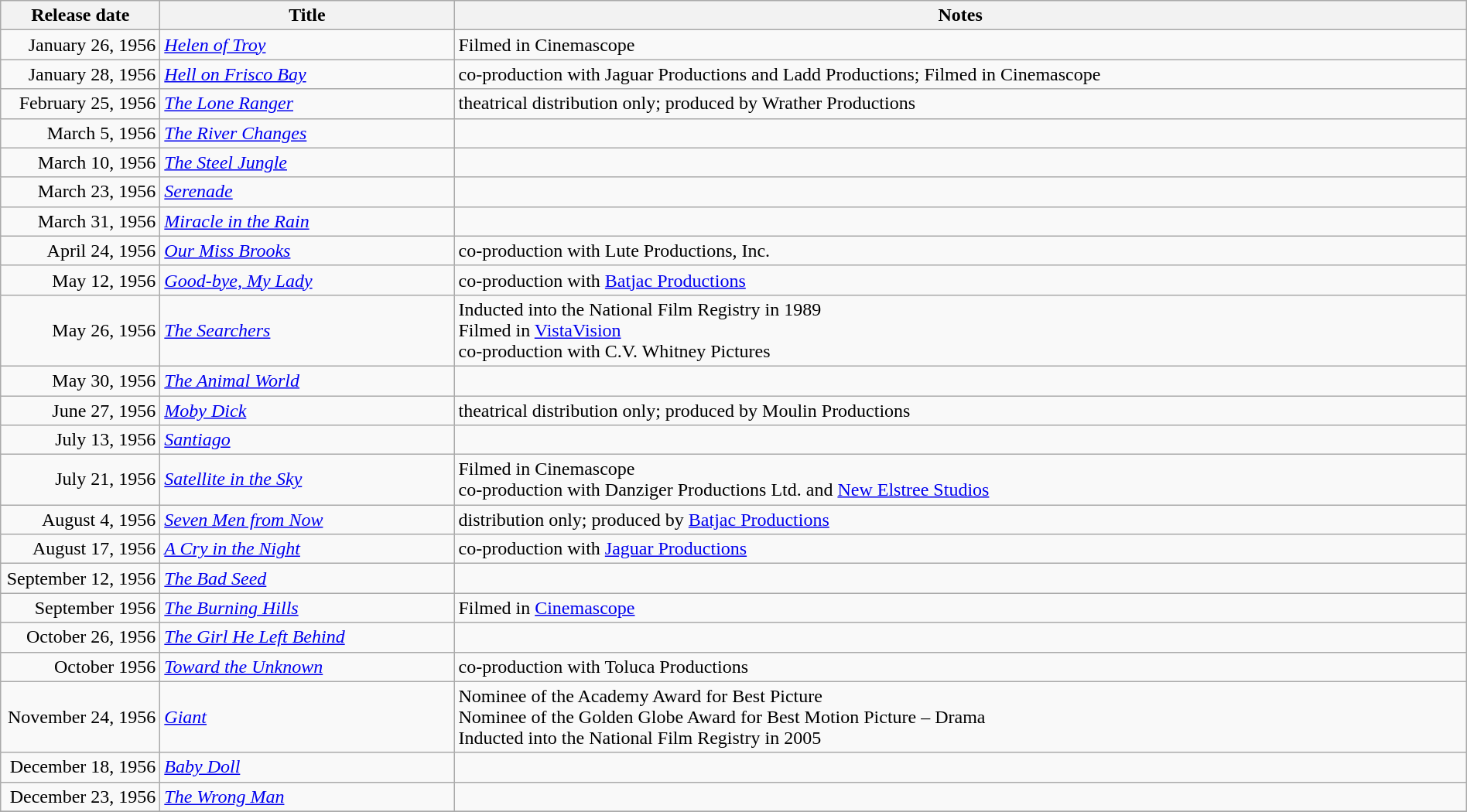<table class="wikitable sortable" style="width:100%;">
<tr>
<th scope="col" style="width:130px;">Release date</th>
<th>Title</th>
<th>Notes</th>
</tr>
<tr>
<td style="text-align:right;">January 26, 1956</td>
<td><em><a href='#'>Helen of Troy</a></em></td>
<td>Filmed in Cinemascope</td>
</tr>
<tr>
<td style="text-align:right;">January 28, 1956</td>
<td><em><a href='#'>Hell on Frisco Bay</a></em></td>
<td>co-production with Jaguar Productions and Ladd Productions; Filmed in Cinemascope</td>
</tr>
<tr>
<td style="text-align:right;">February 25, 1956</td>
<td><em><a href='#'>The Lone Ranger</a></em></td>
<td>theatrical distribution only; produced by Wrather Productions</td>
</tr>
<tr>
<td style="text-align:right;">March 5, 1956</td>
<td><em><a href='#'>The River Changes</a></em></td>
<td></td>
</tr>
<tr>
<td style="text-align:right;">March 10, 1956</td>
<td><em><a href='#'>The Steel Jungle</a></em></td>
<td></td>
</tr>
<tr>
<td style="text-align:right;">March 23, 1956</td>
<td><em><a href='#'>Serenade</a></em></td>
<td></td>
</tr>
<tr>
<td style="text-align:right;">March 31, 1956</td>
<td><em><a href='#'>Miracle in the Rain</a></em></td>
<td></td>
</tr>
<tr>
<td style="text-align:right;">April 24, 1956</td>
<td><em><a href='#'>Our Miss Brooks</a></em></td>
<td>co-production with Lute Productions, Inc.</td>
</tr>
<tr>
<td style="text-align:right;">May 12, 1956</td>
<td><em><a href='#'>Good-bye, My Lady</a></em></td>
<td>co-production with <a href='#'>Batjac Productions</a></td>
</tr>
<tr>
<td style="text-align:right;">May 26, 1956</td>
<td><em><a href='#'>The Searchers</a></em></td>
<td>Inducted into the National Film Registry in 1989<br>Filmed in <a href='#'>VistaVision</a><br>co-production with C.V. Whitney Pictures</td>
</tr>
<tr>
<td style="text-align:right;">May 30, 1956</td>
<td><em><a href='#'>The Animal World</a></em></td>
<td></td>
</tr>
<tr>
<td style="text-align:right;">June 27, 1956</td>
<td><em><a href='#'>Moby Dick</a></em></td>
<td>theatrical distribution only; produced by Moulin Productions</td>
</tr>
<tr>
<td style="text-align:right;">July 13, 1956</td>
<td><em><a href='#'>Santiago</a></em></td>
<td></td>
</tr>
<tr>
<td style="text-align:right;">July 21, 1956</td>
<td><em><a href='#'>Satellite in the Sky</a></em></td>
<td>Filmed in Cinemascope<br>co-production with Danziger Productions Ltd. and <a href='#'>New Elstree Studios</a></td>
</tr>
<tr>
<td style="text-align:right;">August 4, 1956</td>
<td><em><a href='#'>Seven Men from Now</a></em></td>
<td>distribution only; produced by <a href='#'>Batjac Productions</a></td>
</tr>
<tr>
<td style="text-align:right;">August 17, 1956</td>
<td><em><a href='#'>A Cry in the Night</a></em></td>
<td>co-production with <a href='#'>Jaguar Productions</a></td>
</tr>
<tr>
<td style="text-align:right;">September 12, 1956</td>
<td><em><a href='#'>The Bad Seed</a></em></td>
<td></td>
</tr>
<tr>
<td style="text-align:right;">September 1956</td>
<td><em><a href='#'>The Burning Hills</a></em></td>
<td>Filmed in <a href='#'>Cinemascope</a></td>
</tr>
<tr>
<td style="text-align:right;">October 26, 1956</td>
<td><em><a href='#'>The Girl He Left Behind</a></em></td>
<td></td>
</tr>
<tr>
<td style="text-align:right;">October 1956</td>
<td><em><a href='#'>Toward the Unknown</a></em></td>
<td>co-production with Toluca Productions</td>
</tr>
<tr>
<td style="text-align:right;">November 24, 1956</td>
<td><em><a href='#'>Giant</a></em></td>
<td>Nominee of the Academy Award for Best Picture<br>Nominee of the Golden Globe Award for Best Motion Picture – Drama<br>Inducted into the National Film Registry in 2005</td>
</tr>
<tr>
<td style="text-align:right;">December 18, 1956</td>
<td><em><a href='#'>Baby Doll</a></em></td>
<td></td>
</tr>
<tr>
<td style="text-align:right;">December 23, 1956</td>
<td><em><a href='#'>The Wrong Man</a></em></td>
<td></td>
</tr>
<tr>
</tr>
</table>
